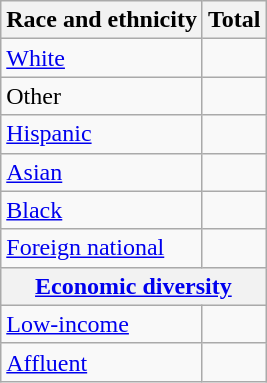<table class="wikitable floatright sortable collapsible"; text-align:right; font-size:80%;">
<tr>
<th>Race and ethnicity</th>
<th colspan="2" data-sort-type=number>Total</th>
</tr>
<tr>
<td><a href='#'>White</a></td>
<td align=right></td>
</tr>
<tr>
<td>Other</td>
<td align=right></td>
</tr>
<tr>
<td><a href='#'>Hispanic</a></td>
<td align=right></td>
</tr>
<tr>
<td><a href='#'>Asian</a></td>
<td align=right></td>
</tr>
<tr>
<td><a href='#'>Black</a></td>
<td align=right></td>
</tr>
<tr>
<td><a href='#'>Foreign national</a></td>
<td align=right></td>
</tr>
<tr>
<th colspan="4" data-sort-type=number><a href='#'>Economic diversity</a></th>
</tr>
<tr>
<td><a href='#'>Low-income</a></td>
<td align=right></td>
</tr>
<tr>
<td><a href='#'>Affluent</a></td>
<td align=right></td>
</tr>
</table>
